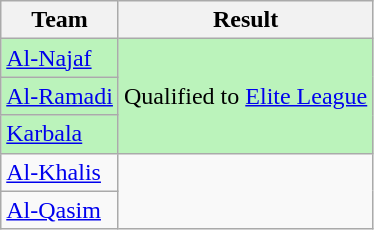<table class="wikitable" style="text-align: center;">
<tr>
<th>Team</th>
<th>Result</th>
</tr>
<tr>
<td style="background:#BBF3BB; text-align: left"><a href='#'>Al-Najaf</a></td>
<td style="background:#BBF3BB;" rowspan=3>Qualified to <a href='#'>Elite League</a></td>
</tr>
<tr>
<td style="background:#BBF3BB; text-align: left"><a href='#'>Al-Ramadi</a></td>
</tr>
<tr>
<td style="background:#BBF3BB; text-align: left"><a href='#'>Karbala</a></td>
</tr>
<tr>
<td style="text-align: left"><a href='#'>Al-Khalis</a></td>
</tr>
<tr>
<td style="text-align: left"><a href='#'>Al-Qasim</a></td>
</tr>
</table>
